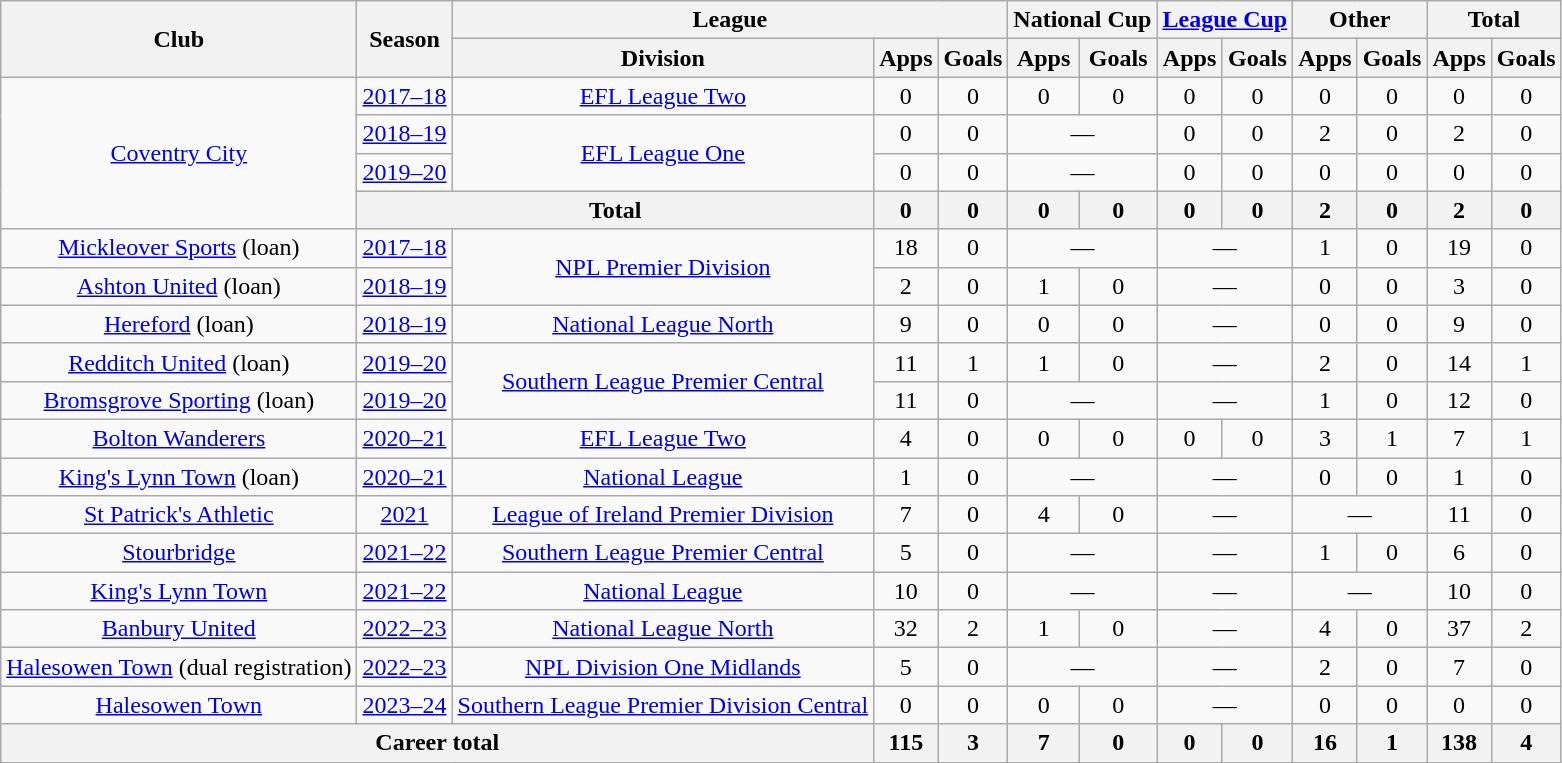<table class="wikitable" style="text-align: center">
<tr>
<th rowspan="2">Club</th>
<th rowspan="2">Season</th>
<th colspan="3">League</th>
<th colspan="2">National Cup</th>
<th colspan="2"><a href='#'>League Cup</a></th>
<th colspan="2">Other</th>
<th colspan="2">Total</th>
</tr>
<tr>
<th>Division</th>
<th>Apps</th>
<th>Goals</th>
<th>Apps</th>
<th>Goals</th>
<th>Apps</th>
<th>Goals</th>
<th>Apps</th>
<th>Goals</th>
<th>Apps</th>
<th>Goals</th>
</tr>
<tr>
<td rowspan=4><a href='#'>Coventry City</a></td>
<td><a href='#'>2017–18</a></td>
<td><a href='#'>EFL League Two</a></td>
<td>0</td>
<td>0</td>
<td>0</td>
<td>0</td>
<td>0</td>
<td>0</td>
<td>0</td>
<td>0</td>
<td>0</td>
<td>0</td>
</tr>
<tr>
<td><a href='#'>2018–19</a></td>
<td rowspan=2><a href='#'>EFL League One</a></td>
<td>0</td>
<td>0</td>
<td colspan="2">—</td>
<td>0</td>
<td>0</td>
<td>2</td>
<td>0</td>
<td>2</td>
<td>0</td>
</tr>
<tr>
<td><a href='#'>2019–20</a></td>
<td>0</td>
<td>0</td>
<td colspan="2">—</td>
<td>0</td>
<td>0</td>
<td>0</td>
<td>0</td>
<td>0</td>
<td>0</td>
</tr>
<tr>
<th colspan="2">Total</th>
<th>0</th>
<th>0</th>
<th>0</th>
<th>0</th>
<th>0</th>
<th>0</th>
<th>2</th>
<th>0</th>
<th>2</th>
<th>0</th>
</tr>
<tr>
<td><a href='#'>Mickleover Sports</a> (loan)</td>
<td><a href='#'>2017–18</a></td>
<td rowspan=2><a href='#'>NPL Premier Division</a></td>
<td>18</td>
<td>0</td>
<td colspan="2">—</td>
<td colspan="2">—</td>
<td>1</td>
<td>0</td>
<td>19</td>
<td>0</td>
</tr>
<tr>
<td><a href='#'>Ashton United</a> (loan)</td>
<td><a href='#'>2018–19</a></td>
<td>2</td>
<td>0</td>
<td>1</td>
<td>0</td>
<td colspan="2">—</td>
<td>0</td>
<td>0</td>
<td>3</td>
<td>0</td>
</tr>
<tr>
<td><a href='#'>Hereford</a> (loan)</td>
<td><a href='#'>2018–19</a></td>
<td><a href='#'>National League North</a></td>
<td>9</td>
<td>0</td>
<td>0</td>
<td>0</td>
<td colspan="2">—</td>
<td>0</td>
<td>0</td>
<td>9</td>
<td>0</td>
</tr>
<tr>
<td><a href='#'>Redditch United</a> (loan)</td>
<td><a href='#'>2019–20</a></td>
<td rowspan=2><a href='#'>Southern League Premier Central</a></td>
<td>11</td>
<td>1</td>
<td>1</td>
<td>0</td>
<td colspan="2">—</td>
<td>2</td>
<td>0</td>
<td>14</td>
<td>1</td>
</tr>
<tr>
<td><a href='#'>Bromsgrove Sporting</a> (loan)</td>
<td><a href='#'>2019–20</a></td>
<td>11</td>
<td>0</td>
<td colspan="2">—</td>
<td colspan="2">—</td>
<td>1</td>
<td>0</td>
<td>12</td>
<td>0</td>
</tr>
<tr>
<td><a href='#'>Bolton Wanderers</a></td>
<td><a href='#'>2020–21</a></td>
<td><a href='#'>EFL League Two</a></td>
<td>4</td>
<td>0</td>
<td>0</td>
<td>0</td>
<td>0</td>
<td>0</td>
<td>3</td>
<td>1</td>
<td>7</td>
<td>1</td>
</tr>
<tr>
<td><a href='#'>King's Lynn Town</a> (loan)</td>
<td><a href='#'>2020–21</a></td>
<td><a href='#'>National League</a></td>
<td>1</td>
<td>0</td>
<td colspan="2">—</td>
<td colspan="2">—</td>
<td>0</td>
<td>0</td>
<td>1</td>
<td>0</td>
</tr>
<tr>
<td><a href='#'>St Patrick's Athletic</a></td>
<td><a href='#'>2021</a></td>
<td><a href='#'>League of Ireland Premier Division</a></td>
<td>7</td>
<td>0</td>
<td>4</td>
<td>0</td>
<td colspan="2">—</td>
<td colspan="2">—</td>
<td>11</td>
<td>0</td>
</tr>
<tr>
<td><a href='#'>Stourbridge</a></td>
<td><a href='#'>2021–22</a></td>
<td><a href='#'>Southern League Premier Central</a></td>
<td>5</td>
<td>0</td>
<td colspan="2">—</td>
<td colspan="2">—</td>
<td>1</td>
<td>0</td>
<td>6</td>
<td>0</td>
</tr>
<tr>
<td><a href='#'>King's Lynn Town</a></td>
<td><a href='#'>2021–22</a></td>
<td><a href='#'>National League</a></td>
<td>10</td>
<td>0</td>
<td colspan="2">—</td>
<td colspan="2">—</td>
<td colspan="2">—</td>
<td>10</td>
<td>0</td>
</tr>
<tr>
<td><a href='#'>Banbury United</a></td>
<td><a href='#'>2022–23</a></td>
<td><a href='#'>National League North</a></td>
<td>32</td>
<td>2</td>
<td>1</td>
<td>0</td>
<td colspan="2">—</td>
<td>4</td>
<td>0</td>
<td>37</td>
<td>2</td>
</tr>
<tr>
<td><a href='#'>Halesowen Town</a> (dual registration)</td>
<td><a href='#'>2022–23</a></td>
<td><a href='#'>NPL Division One Midlands</a></td>
<td>5</td>
<td>0</td>
<td colspan="2">—</td>
<td colspan="2">—</td>
<td>2</td>
<td>0</td>
<td>7</td>
<td>0</td>
</tr>
<tr>
<td><a href='#'>Halesowen Town</a></td>
<td><a href='#'>2023–24</a></td>
<td><a href='#'>Southern League Premier Division Central</a></td>
<td>0</td>
<td>0</td>
<td>0</td>
<td>0</td>
<td colspan="2">—</td>
<td>0</td>
<td>0</td>
<td>0</td>
<td>0</td>
</tr>
<tr>
<th colspan="3">Career total</th>
<th>115</th>
<th>3</th>
<th>7</th>
<th>0</th>
<th>0</th>
<th>0</th>
<th>16</th>
<th>1</th>
<th>138</th>
<th>4</th>
</tr>
</table>
